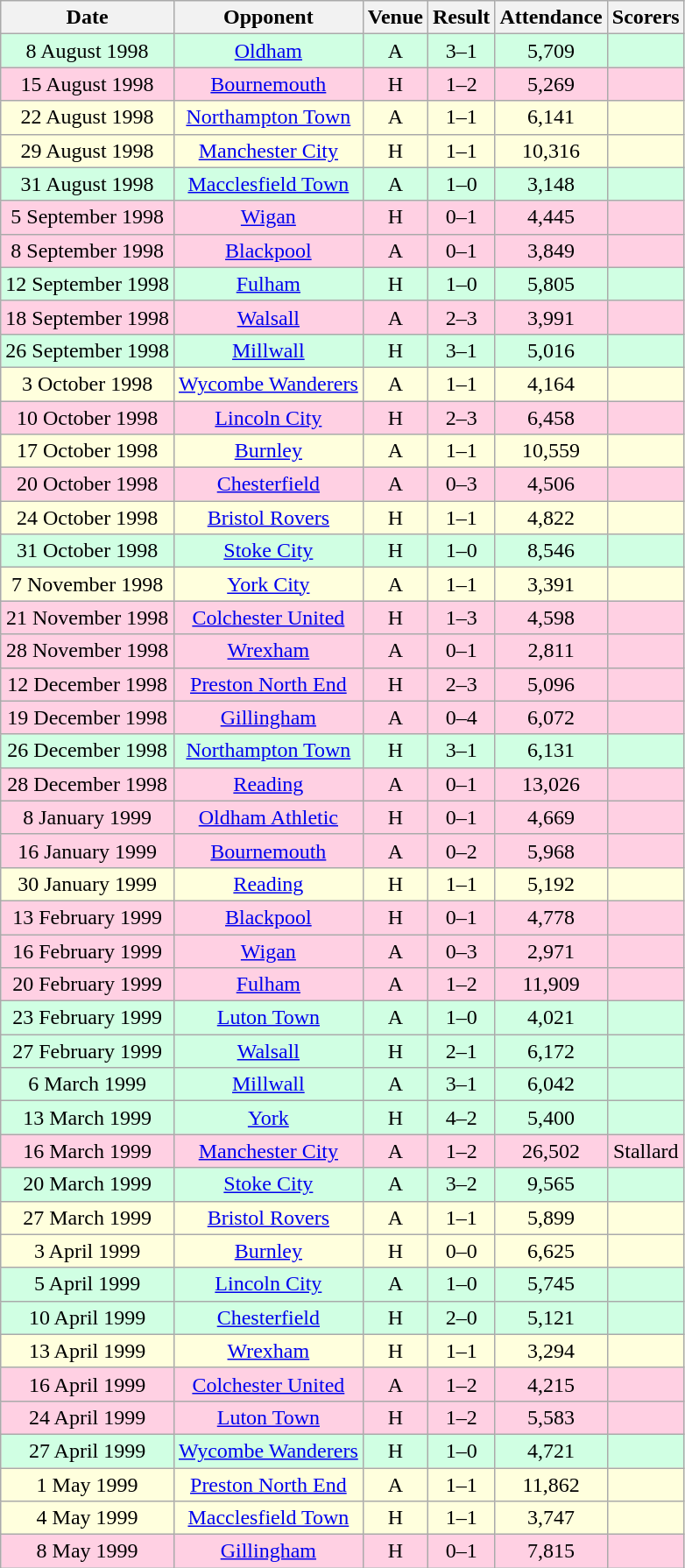<table class="wikitable sortable" style="font-size:100%; text-align:center">
<tr>
<th>Date</th>
<th>Opponent</th>
<th>Venue</th>
<th>Result</th>
<th>Attendance</th>
<th>Scorers</th>
</tr>
<tr style="background-color: #d0ffe3;">
<td>8 August 1998</td>
<td><a href='#'>Oldham</a></td>
<td>A</td>
<td>3–1</td>
<td>5,709</td>
<td></td>
</tr>
<tr style="background-color: #ffd0e3;">
<td>15 August 1998</td>
<td><a href='#'>Bournemouth</a></td>
<td>H</td>
<td>1–2</td>
<td>5,269</td>
<td></td>
</tr>
<tr style="background-color: #ffffdd;">
<td>22 August 1998</td>
<td><a href='#'>Northampton Town</a></td>
<td>A</td>
<td>1–1</td>
<td>6,141</td>
<td></td>
</tr>
<tr style="background-color: #ffffdd;">
<td>29 August 1998</td>
<td><a href='#'>Manchester City</a></td>
<td>H</td>
<td>1–1</td>
<td>10,316</td>
<td></td>
</tr>
<tr style="background-color: #d0ffe3;">
<td>31  August 1998</td>
<td><a href='#'>Macclesfield Town</a></td>
<td>A</td>
<td>1–0</td>
<td>3,148</td>
<td></td>
</tr>
<tr style="background-color: #ffd0e3;">
<td>5 September 1998</td>
<td><a href='#'>Wigan</a></td>
<td>H</td>
<td>0–1</td>
<td>4,445</td>
<td></td>
</tr>
<tr style="background-color: #ffd0e3;">
<td>8 September 1998</td>
<td><a href='#'>Blackpool</a></td>
<td>A</td>
<td>0–1</td>
<td>3,849</td>
<td></td>
</tr>
<tr style="background-color: #d0ffe3;">
<td>12 September 1998</td>
<td><a href='#'>Fulham</a></td>
<td>H</td>
<td>1–0</td>
<td>5,805</td>
<td></td>
</tr>
<tr style="background-color: #ffd0e3;">
<td>18  September 1998</td>
<td><a href='#'>Walsall</a></td>
<td>A</td>
<td>2–3</td>
<td>3,991</td>
<td></td>
</tr>
<tr style="background-color: #d0ffe3;">
<td>26 September 1998</td>
<td><a href='#'>Millwall</a></td>
<td>H</td>
<td>3–1</td>
<td>5,016</td>
<td></td>
</tr>
<tr style="background-color: #ffffdd;">
<td>3 October 1998</td>
<td><a href='#'>Wycombe Wanderers</a></td>
<td>A</td>
<td>1–1</td>
<td>4,164</td>
<td></td>
</tr>
<tr style="background-color: #ffd0e3;">
<td>10  October 1998</td>
<td><a href='#'>Lincoln City</a></td>
<td>H</td>
<td>2–3</td>
<td>6,458</td>
<td></td>
</tr>
<tr style="background-color: #ffffdd;">
<td>17 October 1998</td>
<td><a href='#'>Burnley</a></td>
<td>A</td>
<td>1–1</td>
<td>10,559</td>
<td></td>
</tr>
<tr style="background-color: #ffd0e3;">
<td>20  October 1998</td>
<td><a href='#'>Chesterfield</a></td>
<td>A</td>
<td>0–3</td>
<td>4,506</td>
<td></td>
</tr>
<tr style="background-color: #ffffdd;">
<td>24 October 1998</td>
<td><a href='#'>Bristol Rovers</a></td>
<td>H</td>
<td>1–1</td>
<td>4,822</td>
<td></td>
</tr>
<tr style="background-color: #d0ffe3;">
<td>31  October 1998</td>
<td><a href='#'>Stoke City</a></td>
<td>H</td>
<td>1–0</td>
<td>8,546</td>
<td></td>
</tr>
<tr style="background-color: #ffffdd;">
<td>7 November 1998</td>
<td><a href='#'>York City</a></td>
<td>A</td>
<td>1–1</td>
<td>3,391</td>
<td></td>
</tr>
<tr style="background-color: #ffd0e3;">
<td>21 November 1998</td>
<td><a href='#'>Colchester United</a></td>
<td>H</td>
<td>1–3</td>
<td>4,598</td>
<td></td>
</tr>
<tr style="background-color: #ffd0e3;">
<td>28 November 1998</td>
<td><a href='#'>Wrexham</a></td>
<td>A</td>
<td>0–1</td>
<td>2,811</td>
<td></td>
</tr>
<tr style="background-color: #ffd0e3;">
<td>12  December 1998</td>
<td><a href='#'>Preston North End</a></td>
<td>H</td>
<td>2–3</td>
<td>5,096</td>
<td></td>
</tr>
<tr style="background-color: #ffd0e3;">
<td>19  December 1998</td>
<td><a href='#'>Gillingham</a></td>
<td>A</td>
<td>0–4</td>
<td>6,072</td>
<td></td>
</tr>
<tr style="background-color: #d0ffe3;">
<td>26  December 1998</td>
<td><a href='#'>Northampton Town</a></td>
<td>H</td>
<td>3–1</td>
<td>6,131</td>
<td></td>
</tr>
<tr style="background-color: #ffd0e3;">
<td>28  December 1998</td>
<td><a href='#'>Reading</a></td>
<td>A</td>
<td>0–1</td>
<td>13,026</td>
<td></td>
</tr>
<tr style="background-color: #ffd0e3;">
<td>8 January 1999</td>
<td><a href='#'>Oldham Athletic</a></td>
<td>H</td>
<td>0–1</td>
<td>4,669</td>
<td></td>
</tr>
<tr style="background-color: #ffd0e3;">
<td>16  January 1999</td>
<td><a href='#'>Bournemouth</a></td>
<td>A</td>
<td>0–2</td>
<td>5,968</td>
<td></td>
</tr>
<tr style="background-color: #ffffdd;">
<td>30  January  1999</td>
<td><a href='#'>Reading</a></td>
<td>H</td>
<td>1–1</td>
<td>5,192</td>
<td></td>
</tr>
<tr style="background-color: #ffd0e3;">
<td>13  February 1999</td>
<td><a href='#'>Blackpool</a></td>
<td>H</td>
<td>0–1</td>
<td>4,778</td>
<td></td>
</tr>
<tr style="background-color: #ffd0e3;">
<td>16  February 1999</td>
<td><a href='#'>Wigan</a></td>
<td>A</td>
<td>0–3</td>
<td>2,971</td>
<td></td>
</tr>
<tr style="background-color: #ffd0e3;">
<td>20  February 1999</td>
<td><a href='#'>Fulham</a></td>
<td>A</td>
<td>1–2</td>
<td>11,909</td>
<td></td>
</tr>
<tr style="background-color: #d0ffe3;">
<td>23 February 1999</td>
<td><a href='#'>Luton Town</a></td>
<td>A</td>
<td>1–0</td>
<td>4,021</td>
<td></td>
</tr>
<tr style="background-color: #d0ffe3;">
<td>27 February 1999</td>
<td><a href='#'>Walsall</a></td>
<td>H</td>
<td>2–1</td>
<td>6,172</td>
<td></td>
</tr>
<tr style="background-color: #d0ffe3;">
<td>6  March 1999</td>
<td><a href='#'>Millwall</a></td>
<td>A</td>
<td>3–1</td>
<td>6,042</td>
<td></td>
</tr>
<tr style="background-color: #d0ffe3;">
<td>13 March 1999</td>
<td><a href='#'>York</a></td>
<td>H</td>
<td>4–2</td>
<td>5,400</td>
<td></td>
</tr>
<tr style="background-color: #ffd0e3;">
<td>16  March 1999</td>
<td><a href='#'>Manchester City</a></td>
<td>A</td>
<td>1–2</td>
<td>26,502</td>
<td>Stallard</td>
</tr>
<tr style="background-color: #d0ffe3;">
<td>20  March 1999</td>
<td><a href='#'>Stoke City</a></td>
<td>A</td>
<td>3–2</td>
<td>9,565</td>
<td></td>
</tr>
<tr style="background-color: #ffffdd;">
<td>27  March 1999</td>
<td><a href='#'>Bristol Rovers</a></td>
<td>A</td>
<td>1–1</td>
<td>5,899</td>
<td></td>
</tr>
<tr style="background-color: #ffffdd;">
<td>3 April 1999</td>
<td><a href='#'>Burnley</a></td>
<td>H</td>
<td>0–0</td>
<td>6,625</td>
<td></td>
</tr>
<tr style="background-color: #d0ffe3;">
<td>5 April 1999</td>
<td><a href='#'>Lincoln City</a></td>
<td>A</td>
<td>1–0</td>
<td>5,745</td>
<td></td>
</tr>
<tr style="background-color: #d0ffe3;">
<td>10 April 1999</td>
<td><a href='#'>Chesterfield</a></td>
<td>H</td>
<td>2–0</td>
<td>5,121</td>
<td></td>
</tr>
<tr style="background-color: #ffffdd;">
<td>13 April 1999</td>
<td><a href='#'>Wrexham</a></td>
<td>H</td>
<td>1–1</td>
<td>3,294</td>
<td></td>
</tr>
<tr style="background-color: #ffd0e3;">
<td>16 April 1999</td>
<td><a href='#'>Colchester United</a></td>
<td>A</td>
<td>1–2</td>
<td>4,215</td>
<td></td>
</tr>
<tr style="background-color: #ffd0e3;">
<td>24  April 1999</td>
<td><a href='#'>Luton Town</a></td>
<td>H</td>
<td>1–2</td>
<td>5,583</td>
<td></td>
</tr>
<tr style="background-color: #d0ffe3;">
<td>27  April 1999</td>
<td><a href='#'>Wycombe Wanderers</a></td>
<td>H</td>
<td>1–0</td>
<td>4,721</td>
<td></td>
</tr>
<tr style="background-color: #ffffdd;">
<td>1  May 1999</td>
<td><a href='#'>Preston North End</a></td>
<td>A</td>
<td>1–1</td>
<td>11,862</td>
<td></td>
</tr>
<tr style="background-color: #ffffdd;">
<td>4  May 1999</td>
<td><a href='#'>Macclesfield Town</a></td>
<td>H</td>
<td>1–1</td>
<td>3,747</td>
<td></td>
</tr>
<tr style="background-color: #ffd0e3;">
<td>8  May 1999</td>
<td><a href='#'>Gillingham</a></td>
<td>H</td>
<td>0–1</td>
<td>7,815</td>
<td></td>
</tr>
</table>
